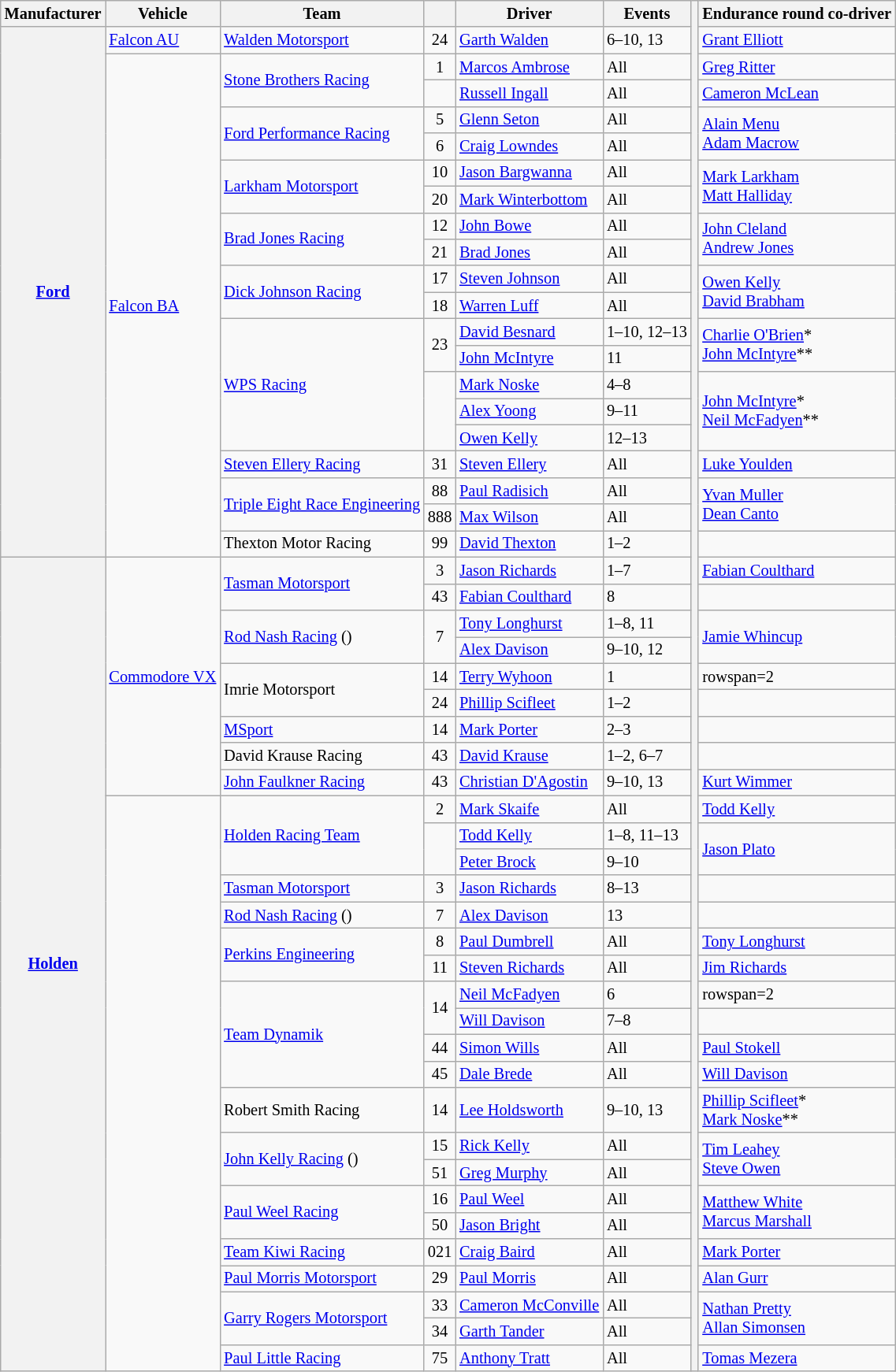<table class="wikitable" style="font-size: 85%;">
<tr>
<th>Manufacturer</th>
<th>Vehicle</th>
<th>Team</th>
<th></th>
<th>Driver</th>
<th>Events</th>
<th rowspan=51></th>
<th>Endurance round co-driver</th>
</tr>
<tr>
<th rowspan=20><a href='#'>Ford</a></th>
<td><a href='#'>Falcon AU</a></td>
<td><a href='#'>Walden Motorsport</a></td>
<td align=center>24</td>
<td> <a href='#'>Garth Walden</a></td>
<td>6–10, 13</td>
<td> <a href='#'>Grant Elliott</a></td>
</tr>
<tr>
<td rowspan=19><a href='#'>Falcon BA</a></td>
<td rowspan=2><a href='#'>Stone Brothers Racing</a></td>
<td align=center>1</td>
<td> <a href='#'>Marcos Ambrose</a></td>
<td>All</td>
<td> <a href='#'>Greg Ritter</a></td>
</tr>
<tr>
<td align=center></td>
<td> <a href='#'>Russell Ingall</a></td>
<td>All</td>
<td> <a href='#'>Cameron McLean</a></td>
</tr>
<tr>
<td rowspan=2><a href='#'>Ford Performance Racing</a></td>
<td align=center>5</td>
<td> <a href='#'>Glenn Seton</a></td>
<td>All</td>
<td rowspan=2> <a href='#'>Alain Menu</a><br>  <a href='#'>Adam Macrow</a></td>
</tr>
<tr>
<td align=center>6</td>
<td> <a href='#'>Craig Lowndes</a></td>
<td>All</td>
</tr>
<tr>
<td rowspan=2><a href='#'>Larkham Motorsport</a></td>
<td align=center>10</td>
<td> <a href='#'>Jason Bargwanna</a></td>
<td>All</td>
<td rowspan=2> <a href='#'>Mark Larkham</a><br>  <a href='#'>Matt Halliday</a></td>
</tr>
<tr>
<td align=center>20</td>
<td> <a href='#'>Mark Winterbottom</a></td>
<td>All</td>
</tr>
<tr>
<td rowspan=2><a href='#'>Brad Jones Racing</a></td>
<td align=center>12</td>
<td> <a href='#'>John Bowe</a></td>
<td>All</td>
<td rowspan=2> <a href='#'>John Cleland</a><br>  <a href='#'>Andrew Jones</a></td>
</tr>
<tr>
<td align=center>21</td>
<td> <a href='#'>Brad Jones</a></td>
<td>All</td>
</tr>
<tr>
<td rowspan=2><a href='#'>Dick Johnson Racing</a></td>
<td align=center>17</td>
<td> <a href='#'>Steven Johnson</a></td>
<td>All</td>
<td rowspan=2> <a href='#'>Owen Kelly</a><br>  <a href='#'>David Brabham</a></td>
</tr>
<tr>
<td align=center>18</td>
<td> <a href='#'>Warren Luff</a></td>
<td>All</td>
</tr>
<tr>
<td rowspan=5><a href='#'>WPS Racing</a></td>
<td align=center rowspan=2>23</td>
<td> <a href='#'>David Besnard</a></td>
<td>1–10, 12–13</td>
<td rowspan=2> <a href='#'>Charlie O'Brien</a>*<br> <a href='#'>John McIntyre</a>**</td>
</tr>
<tr>
<td> <a href='#'>John McIntyre</a></td>
<td>11</td>
</tr>
<tr>
<td align=center rowspan=3></td>
<td> <a href='#'>Mark Noske</a></td>
<td>4–8</td>
<td rowspan=3> <a href='#'>John McIntyre</a>*<br> <a href='#'>Neil McFadyen</a>**</td>
</tr>
<tr>
<td> <a href='#'>Alex Yoong</a></td>
<td>9–11</td>
</tr>
<tr>
<td> <a href='#'>Owen Kelly</a></td>
<td>12–13</td>
</tr>
<tr>
<td><a href='#'>Steven Ellery Racing</a></td>
<td align=center>31</td>
<td> <a href='#'>Steven Ellery</a></td>
<td>All</td>
<td> <a href='#'>Luke Youlden</a></td>
</tr>
<tr>
<td rowspan=2><a href='#'>Triple Eight Race Engineering</a></td>
<td align=center>88</td>
<td> <a href='#'>Paul Radisich</a></td>
<td>All</td>
<td rowspan=2> <a href='#'>Yvan Muller</a><br>  <a href='#'>Dean Canto</a></td>
</tr>
<tr>
<td align=center>888</td>
<td> <a href='#'>Max Wilson</a></td>
<td>All</td>
</tr>
<tr>
<td>Thexton Motor Racing</td>
<td align=center>99</td>
<td> <a href='#'>David Thexton</a></td>
<td>1–2</td>
<td></td>
</tr>
<tr>
<th rowspan=30><a href='#'>Holden</a></th>
<td rowspan=9><a href='#'>Commodore VX</a></td>
<td rowspan=2><a href='#'>Tasman Motorsport</a></td>
<td align=center>3</td>
<td> <a href='#'>Jason Richards</a></td>
<td>1–7</td>
<td> <a href='#'>Fabian Coulthard</a></td>
</tr>
<tr>
<td align=center>43</td>
<td> <a href='#'>Fabian Coulthard</a></td>
<td>8</td>
<td></td>
</tr>
<tr>
<td rowspan=2><a href='#'>Rod Nash Racing</a> ()</td>
<td align=center rowspan=2>7</td>
<td> <a href='#'>Tony Longhurst</a></td>
<td>1–8, 11</td>
<td rowspan=2> <a href='#'>Jamie Whincup</a></td>
</tr>
<tr>
<td> <a href='#'>Alex Davison</a></td>
<td>9–10, 12</td>
</tr>
<tr>
<td rowspan=2>Imrie Motorsport</td>
<td align=center>14</td>
<td> <a href='#'>Terry Wyhoon</a></td>
<td>1</td>
<td>rowspan=2 </td>
</tr>
<tr>
<td align=center>24</td>
<td> <a href='#'>Phillip Scifleet</a></td>
<td>1–2</td>
</tr>
<tr>
<td><a href='#'>MSport</a></td>
<td align=center>14</td>
<td> <a href='#'>Mark Porter</a></td>
<td>2–3</td>
<td></td>
</tr>
<tr>
<td>David Krause Racing</td>
<td align=center>43</td>
<td> <a href='#'>David Krause</a></td>
<td>1–2, 6–7</td>
<td></td>
</tr>
<tr>
<td><a href='#'>John Faulkner Racing</a></td>
<td align=center>43</td>
<td> <a href='#'>Christian D'Agostin</a></td>
<td>9–10, 13</td>
<td> <a href='#'>Kurt Wimmer</a></td>
</tr>
<tr>
<td rowspan=21></td>
<td rowspan=3><a href='#'>Holden Racing Team</a></td>
<td align=center>2</td>
<td> <a href='#'>Mark Skaife</a></td>
<td>All</td>
<td> <a href='#'>Todd Kelly</a></td>
</tr>
<tr>
<td align=center rowspan=2></td>
<td> <a href='#'>Todd Kelly</a></td>
<td>1–8, 11–13</td>
<td rowspan=2> <a href='#'>Jason Plato</a></td>
</tr>
<tr>
<td> <a href='#'>Peter Brock</a></td>
<td>9–10</td>
</tr>
<tr>
<td><a href='#'>Tasman Motorsport</a></td>
<td align=center>3</td>
<td> <a href='#'>Jason Richards</a></td>
<td>8–13</td>
<td></td>
</tr>
<tr>
<td><a href='#'>Rod Nash Racing</a> ()</td>
<td align=center>7</td>
<td> <a href='#'>Alex Davison</a></td>
<td>13</td>
<td></td>
</tr>
<tr>
<td rowspan=2><a href='#'>Perkins Engineering</a></td>
<td align=center>8</td>
<td> <a href='#'>Paul Dumbrell</a></td>
<td>All</td>
<td> <a href='#'>Tony Longhurst</a></td>
</tr>
<tr>
<td align=center>11</td>
<td> <a href='#'>Steven Richards</a></td>
<td>All</td>
<td> <a href='#'>Jim Richards</a></td>
</tr>
<tr>
<td rowspan=4><a href='#'>Team Dynamik</a></td>
<td align=center rowspan=2>14</td>
<td> <a href='#'>Neil McFadyen</a></td>
<td>6</td>
<td>rowspan=2 </td>
</tr>
<tr>
<td> <a href='#'>Will Davison</a></td>
<td>7–8</td>
</tr>
<tr>
<td align=center>44</td>
<td> <a href='#'>Simon Wills</a></td>
<td>All</td>
<td> <a href='#'>Paul Stokell</a></td>
</tr>
<tr>
<td align=center>45</td>
<td> <a href='#'>Dale Brede</a></td>
<td>All</td>
<td> <a href='#'>Will Davison</a></td>
</tr>
<tr>
<td>Robert Smith Racing</td>
<td align=center>14</td>
<td> <a href='#'>Lee Holdsworth</a></td>
<td>9–10, 13</td>
<td> <a href='#'>Phillip Scifleet</a>*<br>  <a href='#'>Mark Noske</a>**</td>
</tr>
<tr>
<td rowspan=2><a href='#'>John Kelly Racing</a> ()</td>
<td align=center>15</td>
<td> <a href='#'>Rick Kelly</a></td>
<td>All</td>
<td rowspan=2> <a href='#'>Tim Leahey</a><br>  <a href='#'>Steve Owen</a></td>
</tr>
<tr>
<td align=center>51</td>
<td> <a href='#'>Greg Murphy</a></td>
<td>All</td>
</tr>
<tr>
<td rowspan=2><a href='#'>Paul Weel Racing</a></td>
<td align=center>16</td>
<td> <a href='#'>Paul Weel</a></td>
<td>All</td>
<td rowspan=2> <a href='#'>Matthew White</a> <br> <a href='#'>Marcus Marshall</a></td>
</tr>
<tr>
<td align=center>50</td>
<td> <a href='#'>Jason Bright</a></td>
<td>All</td>
</tr>
<tr>
<td><a href='#'>Team Kiwi Racing</a></td>
<td align=center>021</td>
<td> <a href='#'>Craig Baird</a></td>
<td>All</td>
<td> <a href='#'>Mark Porter</a></td>
</tr>
<tr>
<td><a href='#'>Paul Morris Motorsport</a></td>
<td align=center>29</td>
<td> <a href='#'>Paul Morris</a></td>
<td>All</td>
<td> <a href='#'>Alan Gurr</a></td>
</tr>
<tr>
<td rowspan=2><a href='#'>Garry Rogers Motorsport</a></td>
<td align=center>33</td>
<td> <a href='#'>Cameron McConville</a></td>
<td>All</td>
<td rowspan=2> <a href='#'>Nathan Pretty</a><br>  <a href='#'>Allan Simonsen</a></td>
</tr>
<tr>
<td align=center>34</td>
<td> <a href='#'>Garth Tander</a></td>
<td>All</td>
</tr>
<tr>
<td><a href='#'>Paul Little Racing</a></td>
<td align=center>75</td>
<td> <a href='#'>Anthony Tratt</a></td>
<td>All</td>
<td> <a href='#'>Tomas Mezera</a></td>
</tr>
</table>
